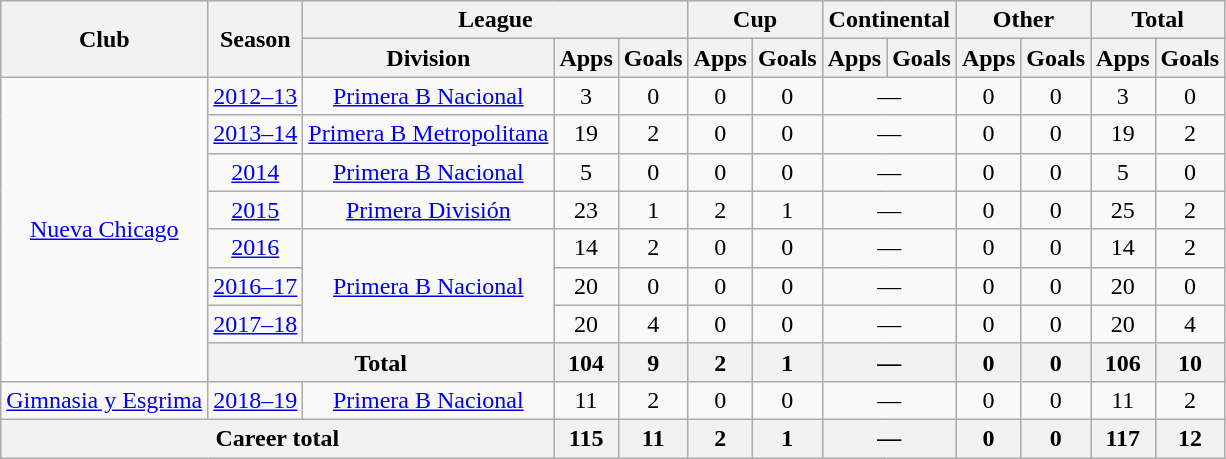<table class="wikitable" style="text-align:center">
<tr>
<th rowspan="2">Club</th>
<th rowspan="2">Season</th>
<th colspan="3">League</th>
<th colspan="2">Cup</th>
<th colspan="2">Continental</th>
<th colspan="2">Other</th>
<th colspan="2">Total</th>
</tr>
<tr>
<th>Division</th>
<th>Apps</th>
<th>Goals</th>
<th>Apps</th>
<th>Goals</th>
<th>Apps</th>
<th>Goals</th>
<th>Apps</th>
<th>Goals</th>
<th>Apps</th>
<th>Goals</th>
</tr>
<tr>
<td rowspan="8"><a href='#'>Nueva Chicago</a></td>
<td><a href='#'>2012–13</a></td>
<td rowspan="1"><a href='#'>Primera B Nacional</a></td>
<td>3</td>
<td>0</td>
<td>0</td>
<td>0</td>
<td colspan="2">—</td>
<td>0</td>
<td>0</td>
<td>3</td>
<td>0</td>
</tr>
<tr>
<td><a href='#'>2013–14</a></td>
<td rowspan="1"><a href='#'>Primera B Metropolitana</a></td>
<td>19</td>
<td>2</td>
<td>0</td>
<td>0</td>
<td colspan="2">—</td>
<td>0</td>
<td>0</td>
<td>19</td>
<td>2</td>
</tr>
<tr>
<td><a href='#'>2014</a></td>
<td rowspan="1"><a href='#'>Primera B Nacional</a></td>
<td>5</td>
<td>0</td>
<td>0</td>
<td>0</td>
<td colspan="2">—</td>
<td>0</td>
<td>0</td>
<td>5</td>
<td>0</td>
</tr>
<tr>
<td><a href='#'>2015</a></td>
<td rowspan="1"><a href='#'>Primera División</a></td>
<td>23</td>
<td>1</td>
<td>2</td>
<td>1</td>
<td colspan="2">—</td>
<td>0</td>
<td>0</td>
<td>25</td>
<td>2</td>
</tr>
<tr>
<td><a href='#'>2016</a></td>
<td rowspan="3"><a href='#'>Primera B Nacional</a></td>
<td>14</td>
<td>2</td>
<td>0</td>
<td>0</td>
<td colspan="2">—</td>
<td>0</td>
<td>0</td>
<td>14</td>
<td>2</td>
</tr>
<tr>
<td><a href='#'>2016–17</a></td>
<td>20</td>
<td>0</td>
<td>0</td>
<td>0</td>
<td colspan="2">—</td>
<td>0</td>
<td>0</td>
<td>20</td>
<td>0</td>
</tr>
<tr>
<td><a href='#'>2017–18</a></td>
<td>20</td>
<td>4</td>
<td>0</td>
<td>0</td>
<td colspan="2">—</td>
<td>0</td>
<td>0</td>
<td>20</td>
<td>4</td>
</tr>
<tr>
<th colspan="2">Total</th>
<th>104</th>
<th>9</th>
<th>2</th>
<th>1</th>
<th colspan="2">—</th>
<th>0</th>
<th>0</th>
<th>106</th>
<th>10</th>
</tr>
<tr>
<td rowspan="1"><a href='#'>Gimnasia y Esgrima</a></td>
<td><a href='#'>2018–19</a></td>
<td rowspan="1"><a href='#'>Primera B Nacional</a></td>
<td>11</td>
<td>2</td>
<td>0</td>
<td>0</td>
<td colspan="2">—</td>
<td>0</td>
<td>0</td>
<td>11</td>
<td>2</td>
</tr>
<tr>
<th colspan="3">Career total</th>
<th>115</th>
<th>11</th>
<th>2</th>
<th>1</th>
<th colspan="2">—</th>
<th>0</th>
<th>0</th>
<th>117</th>
<th>12</th>
</tr>
</table>
